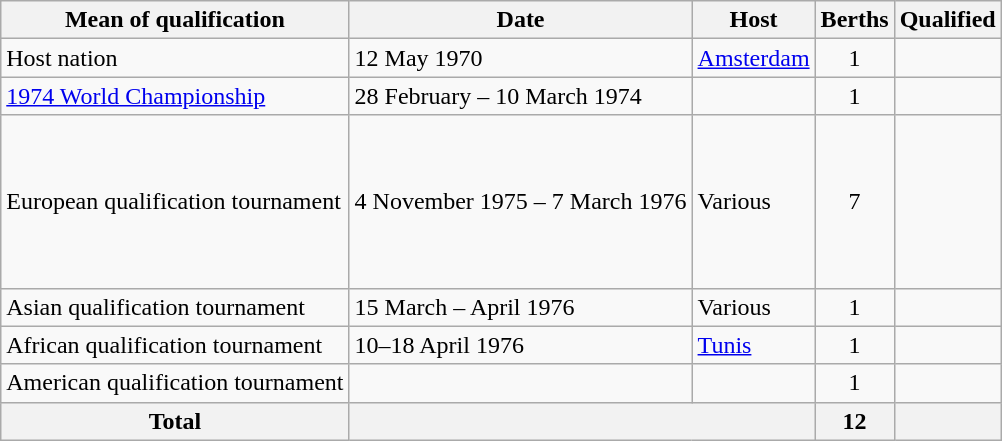<table class="wikitable">
<tr>
<th>Mean of qualification</th>
<th>Date</th>
<th>Host</th>
<th>Berths</th>
<th>Qualified</th>
</tr>
<tr>
<td>Host nation</td>
<td>12 May 1970</td>
<td> <a href='#'>Amsterdam</a></td>
<td align=center>1</td>
<td></td>
</tr>
<tr>
<td><a href='#'>1974 World Championship</a></td>
<td>28 February – 10 March 1974</td>
<td></td>
<td align=center>1</td>
<td></td>
</tr>
<tr>
<td>European qualification tournament</td>
<td>4 November 1975 – 7 March 1976</td>
<td>Various</td>
<td align=center>7</td>
<td><br><br><br><br><br><br></td>
</tr>
<tr>
<td>Asian qualification tournament</td>
<td>15 March – April 1976</td>
<td>Various</td>
<td align=center>1</td>
<td></td>
</tr>
<tr>
<td>African qualification tournament</td>
<td>10–18 April 1976</td>
<td> <a href='#'>Tunis</a></td>
<td align=center>1</td>
<td></td>
</tr>
<tr>
<td>American qualification tournament</td>
<td></td>
<td></td>
<td align=center>1</td>
<td></td>
</tr>
<tr>
<th>Total</th>
<th colspan=2></th>
<th>12</th>
<th></th>
</tr>
</table>
